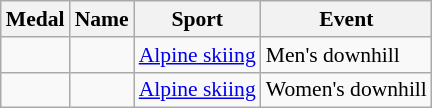<table class="wikitable sortable" style="font-size:90%">
<tr>
<th>Medal</th>
<th>Name</th>
<th>Sport</th>
<th>Event</th>
</tr>
<tr>
<td></td>
<td></td>
<td><a href='#'>Alpine skiing</a></td>
<td>Men's downhill</td>
</tr>
<tr>
<td></td>
<td></td>
<td><a href='#'>Alpine skiing</a></td>
<td>Women's downhill</td>
</tr>
</table>
